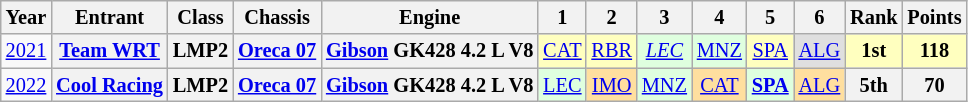<table class="wikitable" style="text-align:center; font-size:85%">
<tr>
<th>Year</th>
<th>Entrant</th>
<th>Class</th>
<th>Chassis</th>
<th>Engine</th>
<th>1</th>
<th>2</th>
<th>3</th>
<th>4</th>
<th>5</th>
<th>6</th>
<th>Rank</th>
<th>Points</th>
</tr>
<tr>
<td><a href='#'>2021</a></td>
<th nowrap><a href='#'>Team WRT</a></th>
<th>LMP2</th>
<th nowrap><a href='#'>Oreca 07</a></th>
<th nowrap><a href='#'>Gibson</a> GK428 4.2 L V8</th>
<td style="background:#FFFFBF;"><a href='#'>CAT</a><br></td>
<td style="background:#FFFFBF;"><a href='#'>RBR</a><br></td>
<td style="background:#DFFFDF;"><em><a href='#'>LEC</a></em><br></td>
<td style="background:#DFFFDF;"><a href='#'>MNZ</a><br></td>
<td style="background:#FFFFBF;"><a href='#'>SPA</a><br></td>
<td style="background:#DFDFDF;"><a href='#'>ALG</a><br></td>
<th style="background:#FFFFBF;">1st</th>
<th style="background:#FFFFBF;">118</th>
</tr>
<tr>
<td><a href='#'>2022</a></td>
<th nowrap><a href='#'>Cool Racing</a></th>
<th>LMP2</th>
<th nowrap><a href='#'>Oreca 07</a></th>
<th nowrap><a href='#'>Gibson</a> GK428 4.2 L V8</th>
<td style="background:#DFFFDF;"><a href='#'>LEC</a><br></td>
<td style="background:#FFDF9F;"><a href='#'>IMO</a><br></td>
<td style="background:#DFFFDF;"><a href='#'>MNZ</a><br></td>
<td style="background:#FFDF9F;"><a href='#'>CAT</a><br></td>
<td style="background:#DFFFDF;"><strong><a href='#'>SPA</a></strong><br></td>
<td style="background:#FFDF9F;"><a href='#'>ALG</a><br></td>
<th>5th</th>
<th>70</th>
</tr>
</table>
